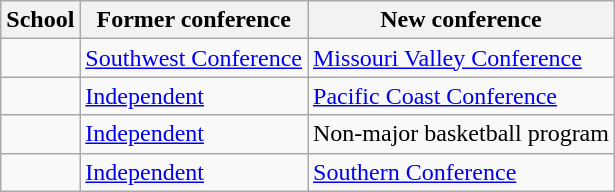<table class="wikitable sortable">
<tr>
<th>School</th>
<th>Former conference</th>
<th>New conference</th>
</tr>
<tr>
<td></td>
<td><a href='#'>Southwest Conference</a></td>
<td><a href='#'>Missouri Valley Conference</a></td>
</tr>
<tr>
<td></td>
<td><a href='#'>Independent</a></td>
<td><a href='#'>Pacific Coast Conference</a></td>
</tr>
<tr>
<td></td>
<td><a href='#'>Independent</a></td>
<td>Non-major basketball program</td>
</tr>
<tr>
<td></td>
<td><a href='#'>Independent</a></td>
<td><a href='#'>Southern Conference</a></td>
</tr>
</table>
